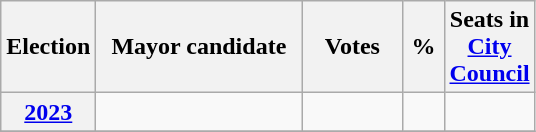<table class="wikitable">
<tr>
<th style="width: 20px">Election</th>
<th style="width: 130px">Mayor candidate</th>
<th style="width: 60px">Votes</th>
<th style="width: 20px">%</th>
<th style="width: 20px"><strong>Seats in <a href='#'>City Council</a></strong></th>
</tr>
<tr>
<th><a href='#'>2023</a></th>
<td></td>
<td></td>
<td></td>
<td></td>
</tr>
<tr>
</tr>
</table>
